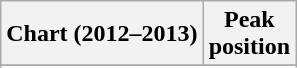<table class="wikitable sortable">
<tr>
<th>Chart (2012–2013)</th>
<th>Peak<br>position</th>
</tr>
<tr>
</tr>
<tr>
</tr>
<tr>
</tr>
<tr>
</tr>
</table>
